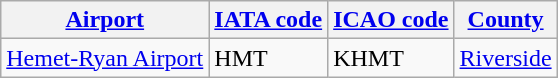<table class="wikitable">
<tr>
<th valign=bottom><a href='#'>Airport</a></th>
<th valign=bottom><a href='#'>IATA code</a></th>
<th valign=bottom><a href='#'>ICAO code</a></th>
<th valign=bottom><a href='#'>County</a></th>
</tr>
<tr>
<td><a href='#'>Hemet-Ryan Airport</a></td>
<td>HMT</td>
<td>KHMT</td>
<td><a href='#'>Riverside</a></td>
</tr>
</table>
